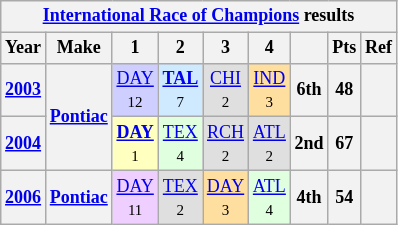<table class="wikitable" style="text-align:center; font-size:75%">
<tr>
<th colspan=9><a href='#'>International Race of Champions</a> results</th>
</tr>
<tr>
<th>Year</th>
<th>Make</th>
<th>1</th>
<th>2</th>
<th>3</th>
<th>4</th>
<th></th>
<th>Pts</th>
<th>Ref</th>
</tr>
<tr>
<th><a href='#'>2003</a></th>
<th rowspan=2><a href='#'>Pontiac</a></th>
<td style="background:#CFCFFF;"><a href='#'>DAY</a><br><small>12</small></td>
<td style="background:#CFEAFF;"><strong><a href='#'>TAL</a></strong><br><small>7</small></td>
<td style="background:#DFDFDF;"><a href='#'>CHI</a><br><small>2</small></td>
<td style="background:#FFDF9F;"><a href='#'>IND</a><br><small>3</small></td>
<th>6th</th>
<th>48</th>
<th></th>
</tr>
<tr>
<th><a href='#'>2004</a></th>
<td style="background:#FFFFBF;"><strong><a href='#'>DAY</a></strong><br><small>1</small></td>
<td style="background:#DFFFDF;"><a href='#'>TEX</a><br><small>4</small></td>
<td style="background:#DFDFDF;"><a href='#'>RCH</a><br><small>2</small></td>
<td style="background:#DFDFDF;"><a href='#'>ATL</a><br><small>2</small></td>
<th>2nd</th>
<th>67</th>
<th></th>
</tr>
<tr>
<th><a href='#'>2006</a></th>
<th><a href='#'>Pontiac</a></th>
<td style="background:#EFCFFF;"><a href='#'>DAY</a><br><small>11</small></td>
<td style="background:#DFDFDF;"><a href='#'>TEX</a><br><small>2</small></td>
<td style="background:#FFDF9F;"><a href='#'>DAY</a><br><small>3</small></td>
<td style="background:#DFFFDF;"><a href='#'>ATL</a><br><small>4</small></td>
<th>4th</th>
<th>54</th>
<th></th>
</tr>
</table>
